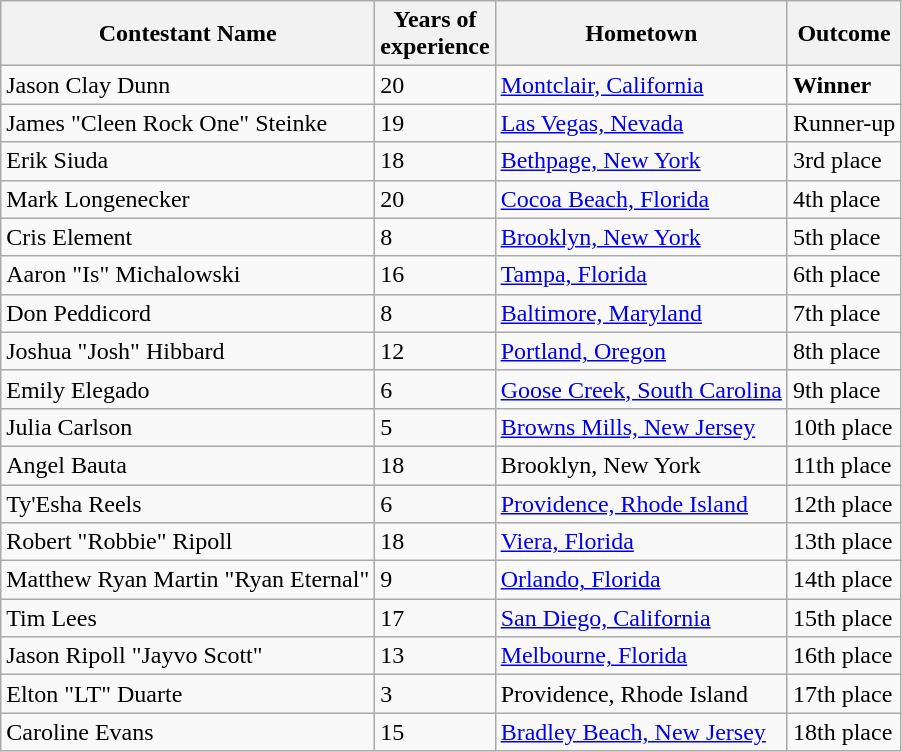<table class="wikitable sortable">
<tr>
<th>Contestant Name</th>
<th>Years of<br>experience</th>
<th>Hometown</th>
<th>Outcome</th>
</tr>
<tr>
<td>Jason Clay Dunn</td>
<td>20</td>
<td><a href='#'>Montclair, California</a></td>
<td><strong>Winner</strong></td>
</tr>
<tr>
<td>James "Cleen Rock One" Steinke</td>
<td>19</td>
<td><a href='#'>Las Vegas, Nevada</a></td>
<td>Runner-up</td>
</tr>
<tr>
<td>Erik Siuda</td>
<td>18</td>
<td><a href='#'>Bethpage, New York</a></td>
<td>3rd place</td>
</tr>
<tr>
<td>Mark Longenecker</td>
<td>20</td>
<td><a href='#'>Cocoa Beach, Florida</a></td>
<td>4th place</td>
</tr>
<tr>
<td>Cris Element</td>
<td>8</td>
<td><a href='#'>Brooklyn, New York</a></td>
<td>5th place</td>
</tr>
<tr>
<td>Aaron "Is" Michalowski</td>
<td>16</td>
<td><a href='#'>Tampa, Florida</a></td>
<td>6th place</td>
</tr>
<tr>
<td>Don Peddicord</td>
<td>8</td>
<td><a href='#'>Baltimore, Maryland</a></td>
<td>7th place</td>
</tr>
<tr>
<td>Joshua "Josh" Hibbard</td>
<td>12</td>
<td><a href='#'>Portland, Oregon</a></td>
<td>8th place</td>
</tr>
<tr>
<td>Emily Elegado</td>
<td>6</td>
<td><a href='#'>Goose Creek, South Carolina</a></td>
<td>9th place</td>
</tr>
<tr>
<td>Julia Carlson</td>
<td>5</td>
<td><a href='#'>Browns Mills, New Jersey</a></td>
<td>10th place</td>
</tr>
<tr>
<td>Angel Bauta</td>
<td>18</td>
<td>Brooklyn, New York</td>
<td>11th place</td>
</tr>
<tr>
<td>Ty'Esha Reels</td>
<td>6</td>
<td><a href='#'>Providence, Rhode Island</a></td>
<td>12th place</td>
</tr>
<tr>
<td>Robert "Robbie" Ripoll</td>
<td>18</td>
<td><a href='#'>Viera, Florida</a></td>
<td>13th place</td>
</tr>
<tr>
<td>Matthew Ryan Martin "Ryan Eternal"</td>
<td>9</td>
<td><a href='#'>Orlando, Florida</a></td>
<td>14th place</td>
</tr>
<tr>
<td>Tim Lees</td>
<td>17</td>
<td><a href='#'>San Diego, California</a></td>
<td>15th place</td>
</tr>
<tr>
<td>Jason Ripoll "Jayvo Scott"</td>
<td>13</td>
<td><a href='#'>Melbourne, Florida</a></td>
<td>16th place</td>
</tr>
<tr>
<td>Elton "LT" Duarte</td>
<td>3</td>
<td>Providence, Rhode Island</td>
<td>17th place</td>
</tr>
<tr>
<td>Caroline Evans</td>
<td>15</td>
<td><a href='#'>Bradley Beach, New Jersey</a></td>
<td>18th place</td>
</tr>
</table>
